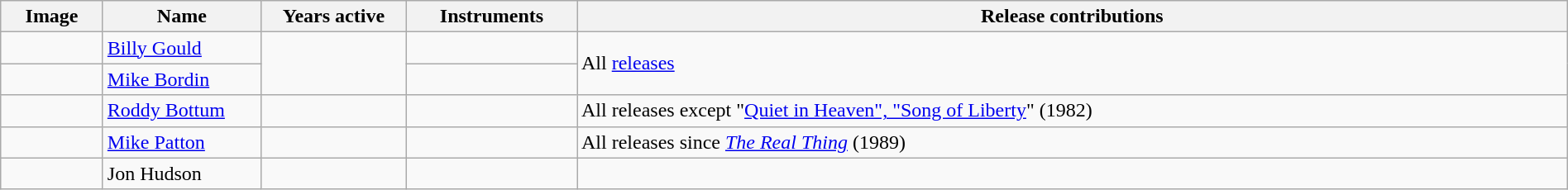<table class="wikitable" border="1" width=100%>
<tr>
<th width="75">Image</th>
<th width="120">Name</th>
<th width="110">Years active</th>
<th width="130">Instruments</th>
<th>Release contributions</th>
</tr>
<tr>
<td></td>
<td><a href='#'>Billy Gould</a></td>
<td rowspan="2"></td>
<td></td>
<td rowspan="2">All <a href='#'>releases</a></td>
</tr>
<tr>
<td></td>
<td><a href='#'>Mike Bordin</a></td>
<td></td>
</tr>
<tr>
<td></td>
<td><a href='#'>Roddy Bottum</a></td>
<td></td>
<td></td>
<td>All releases except "<a href='#'>Quiet in Heaven", "Song of Liberty</a>" (1982)</td>
</tr>
<tr>
<td></td>
<td><a href='#'>Mike Patton</a></td>
<td></td>
<td></td>
<td>All releases since <em><a href='#'>The Real Thing</a></em> (1989)</td>
</tr>
<tr>
<td></td>
<td>Jon Hudson</td>
<td></td>
<td></td>
<td></td>
</tr>
</table>
